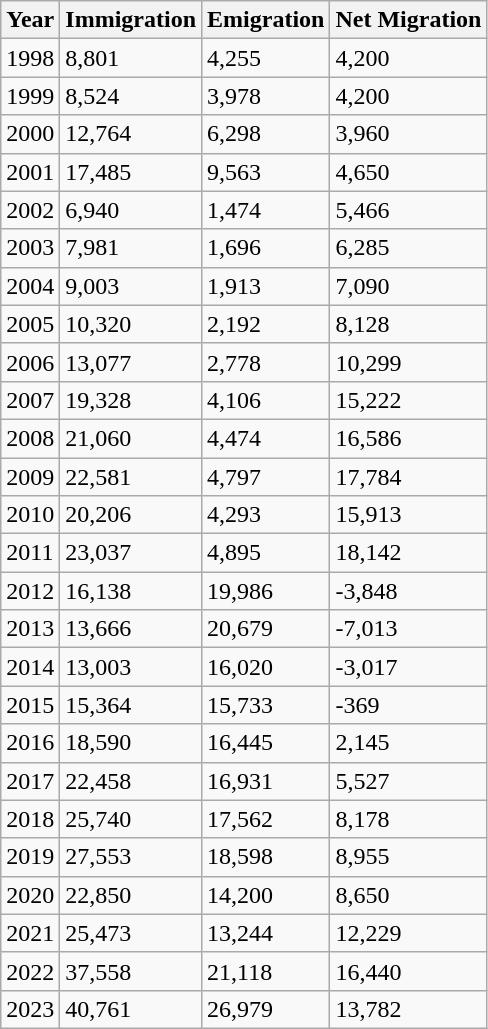<table class="wikitable sortable">
<tr>
<th>Year</th>
<th>Immigration</th>
<th>Emigration</th>
<th>Net Migration</th>
</tr>
<tr>
<td>1998</td>
<td>8,801</td>
<td>4,255</td>
<td>4,200</td>
</tr>
<tr>
<td>1999</td>
<td>8,524</td>
<td>3,978</td>
<td>4,200</td>
</tr>
<tr>
<td>2000</td>
<td>12,764</td>
<td>6,298</td>
<td>3,960</td>
</tr>
<tr>
<td>2001</td>
<td>17,485</td>
<td>9,563</td>
<td>4,650</td>
</tr>
<tr>
<td>2002</td>
<td>6,940</td>
<td>1,474</td>
<td>5,466</td>
</tr>
<tr>
<td>2003</td>
<td>7,981</td>
<td>1,696</td>
<td>6,285</td>
</tr>
<tr>
<td>2004</td>
<td>9,003</td>
<td>1,913</td>
<td>7,090</td>
</tr>
<tr>
<td>2005</td>
<td>10,320</td>
<td>2,192</td>
<td>8,128</td>
</tr>
<tr>
<td>2006</td>
<td>13,077</td>
<td>2,778</td>
<td>10,299</td>
</tr>
<tr>
<td>2007</td>
<td>19,328</td>
<td>4,106</td>
<td>15,222</td>
</tr>
<tr>
<td>2008</td>
<td>21,060</td>
<td>4,474</td>
<td>16,586</td>
</tr>
<tr>
<td>2009</td>
<td>22,581</td>
<td>4,797</td>
<td>17,784</td>
</tr>
<tr>
<td>2010</td>
<td>20,206</td>
<td>4,293</td>
<td>15,913</td>
</tr>
<tr>
<td>2011</td>
<td>23,037</td>
<td>4,895</td>
<td>18,142</td>
</tr>
<tr>
<td>2012</td>
<td>16,138</td>
<td>19,986</td>
<td>-3,848</td>
</tr>
<tr>
<td>2013</td>
<td>13,666</td>
<td>20,679</td>
<td>-7,013</td>
</tr>
<tr>
<td>2014</td>
<td>13,003</td>
<td>16,020</td>
<td>-3,017</td>
</tr>
<tr>
<td>2015</td>
<td>15,364</td>
<td>15,733</td>
<td>-369</td>
</tr>
<tr>
<td>2016</td>
<td>18,590</td>
<td>16,445</td>
<td>2,145</td>
</tr>
<tr>
<td>2017</td>
<td>22,458</td>
<td>16,931</td>
<td>5,527</td>
</tr>
<tr>
<td>2018</td>
<td>25,740</td>
<td>17,562</td>
<td>8,178</td>
</tr>
<tr>
<td>2019</td>
<td>27,553</td>
<td>18,598</td>
<td>8,955</td>
</tr>
<tr>
<td>2020</td>
<td>22,850</td>
<td>14,200</td>
<td>8,650</td>
</tr>
<tr>
<td>2021</td>
<td>25,473</td>
<td>13,244</td>
<td>12,229</td>
</tr>
<tr>
<td>2022</td>
<td>37,558</td>
<td>21,118</td>
<td>16,440</td>
</tr>
<tr>
<td>2023</td>
<td>40,761</td>
<td>26,979</td>
<td>13,782</td>
</tr>
</table>
